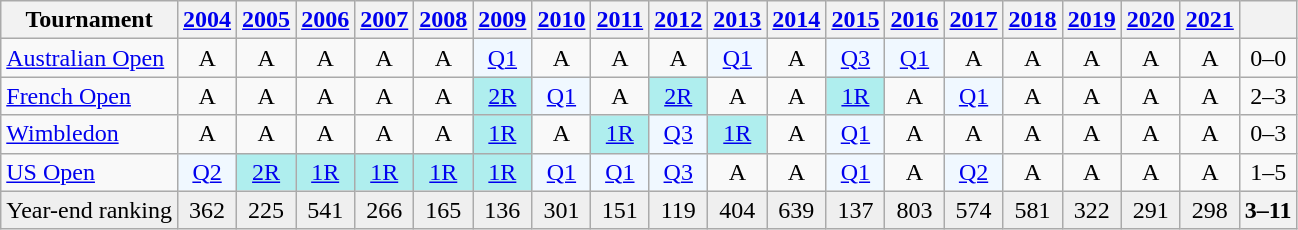<table class=wikitable style=text-align:center;>
<tr>
<th>Tournament</th>
<th><a href='#'>2004</a></th>
<th><a href='#'>2005</a></th>
<th><a href='#'>2006</a></th>
<th><a href='#'>2007</a></th>
<th><a href='#'>2008</a></th>
<th><a href='#'>2009</a></th>
<th><a href='#'>2010</a></th>
<th><a href='#'>2011</a></th>
<th><a href='#'>2012</a></th>
<th><a href='#'>2013</a></th>
<th><a href='#'>2014</a></th>
<th><a href='#'>2015</a></th>
<th><a href='#'>2016</a></th>
<th><a href='#'>2017</a></th>
<th><a href='#'>2018</a></th>
<th><a href='#'>2019</a></th>
<th><a href='#'>2020</a></th>
<th><a href='#'>2021</a></th>
<th></th>
</tr>
<tr>
<td align="left"><a href='#'>Australian Open</a></td>
<td>A</td>
<td>A</td>
<td>A</td>
<td>A</td>
<td>A</td>
<td bgcolor="f0f8ff"><a href='#'>Q1</a></td>
<td>A</td>
<td>A</td>
<td>A</td>
<td bgcolor="f0f8ff"><a href='#'>Q1</a></td>
<td>A</td>
<td bgcolor="f0f8ff"><a href='#'>Q3</a></td>
<td bgcolor="f0f8ff"><a href='#'>Q1</a></td>
<td>A</td>
<td>A</td>
<td>A</td>
<td>A</td>
<td>A</td>
<td>0–0</td>
</tr>
<tr>
<td align="left"><a href='#'>French Open</a></td>
<td>A</td>
<td>A</td>
<td>A</td>
<td>A</td>
<td>A</td>
<td bgcolor="afeeee"><a href='#'>2R</a></td>
<td bgcolor="f0f8ff"><a href='#'>Q1</a></td>
<td>A</td>
<td bgcolor="afeeee"><a href='#'>2R</a></td>
<td>A</td>
<td>A</td>
<td bgcolor="afeeee"><a href='#'>1R</a></td>
<td>A</td>
<td bgcolor="f0f8ff"><a href='#'>Q1</a></td>
<td>A</td>
<td>A</td>
<td>A</td>
<td>A</td>
<td>2–3</td>
</tr>
<tr>
<td align="left"><a href='#'>Wimbledon</a></td>
<td>A</td>
<td>A</td>
<td>A</td>
<td>A</td>
<td>A</td>
<td bgcolor="afeeee"><a href='#'>1R</a></td>
<td>A</td>
<td bgcolor="afeeee"><a href='#'>1R</a></td>
<td bgcolor="f0f8ff"><a href='#'>Q3</a></td>
<td bgcolor="afeeee"><a href='#'>1R</a></td>
<td>A</td>
<td bgcolor="f0f8ff"><a href='#'>Q1</a></td>
<td>A</td>
<td>A</td>
<td>A</td>
<td>A</td>
<td>A</td>
<td>A</td>
<td>0–3</td>
</tr>
<tr>
<td align="left"><a href='#'>US Open</a></td>
<td bgcolor="f0f8ff"><a href='#'>Q2</a></td>
<td bgcolor="afeeee"><a href='#'>2R</a></td>
<td bgcolor="afeeee"><a href='#'>1R</a></td>
<td bgcolor="afeeee"><a href='#'>1R</a></td>
<td bgcolor="afeeee"><a href='#'>1R</a></td>
<td bgcolor="afeeee"><a href='#'>1R</a></td>
<td bgcolor="f0f8ff"><a href='#'>Q1</a></td>
<td bgcolor="f0f8ff"><a href='#'>Q1</a></td>
<td bgcolor="f0f8ff"><a href='#'>Q3</a></td>
<td>A</td>
<td>A</td>
<td bgcolor="f0f8ff"><a href='#'>Q1</a></td>
<td>A</td>
<td bgcolor="f0f8ff"><a href='#'>Q2</a></td>
<td>A</td>
<td>A</td>
<td>A</td>
<td>A</td>
<td>1–5</td>
</tr>
<tr bgcolor="efefef">
<td align="left">Year-end ranking</td>
<td>362</td>
<td>225</td>
<td>541</td>
<td>266</td>
<td>165</td>
<td>136</td>
<td>301</td>
<td>151</td>
<td>119</td>
<td>404</td>
<td>639</td>
<td>137</td>
<td>803</td>
<td>574</td>
<td>581</td>
<td>322</td>
<td>291</td>
<td>298</td>
<th>3–11</th>
</tr>
</table>
